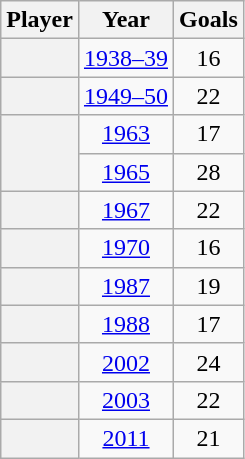<table class="wikitable plainrowheaders sortable" style="text-align:center">
<tr>
<th scope="col">Player</th>
<th scope="col">Year</th>
<th scope="col">Goals</th>
</tr>
<tr>
<th scope="row" align="left"></th>
<td><a href='#'>1938–39</a></td>
<td>16</td>
</tr>
<tr>
<th scope="row" align="left"></th>
<td><a href='#'>1949–50</a></td>
<td>22</td>
</tr>
<tr>
<th scope="row" align="left" rowspan=2></th>
<td><a href='#'>1963</a></td>
<td>17</td>
</tr>
<tr>
<td><a href='#'>1965</a></td>
<td>28</td>
</tr>
<tr>
<th scope="row" align="left"></th>
<td><a href='#'>1967</a></td>
<td>22</td>
</tr>
<tr>
<th scope="row" align="left"></th>
<td><a href='#'>1970</a></td>
<td>16</td>
</tr>
<tr>
<th scope="row" align="left"></th>
<td><a href='#'>1987</a></td>
<td>19</td>
</tr>
<tr>
<th scope="row" align="left"></th>
<td><a href='#'>1988</a></td>
<td>17</td>
</tr>
<tr>
<th scope="row" align="left"></th>
<td><a href='#'>2002</a></td>
<td>24</td>
</tr>
<tr>
<th scope="row" align="left"></th>
<td><a href='#'>2003</a></td>
<td>22</td>
</tr>
<tr>
<th scope="row" align="left"></th>
<td><a href='#'>2011</a></td>
<td>21</td>
</tr>
</table>
